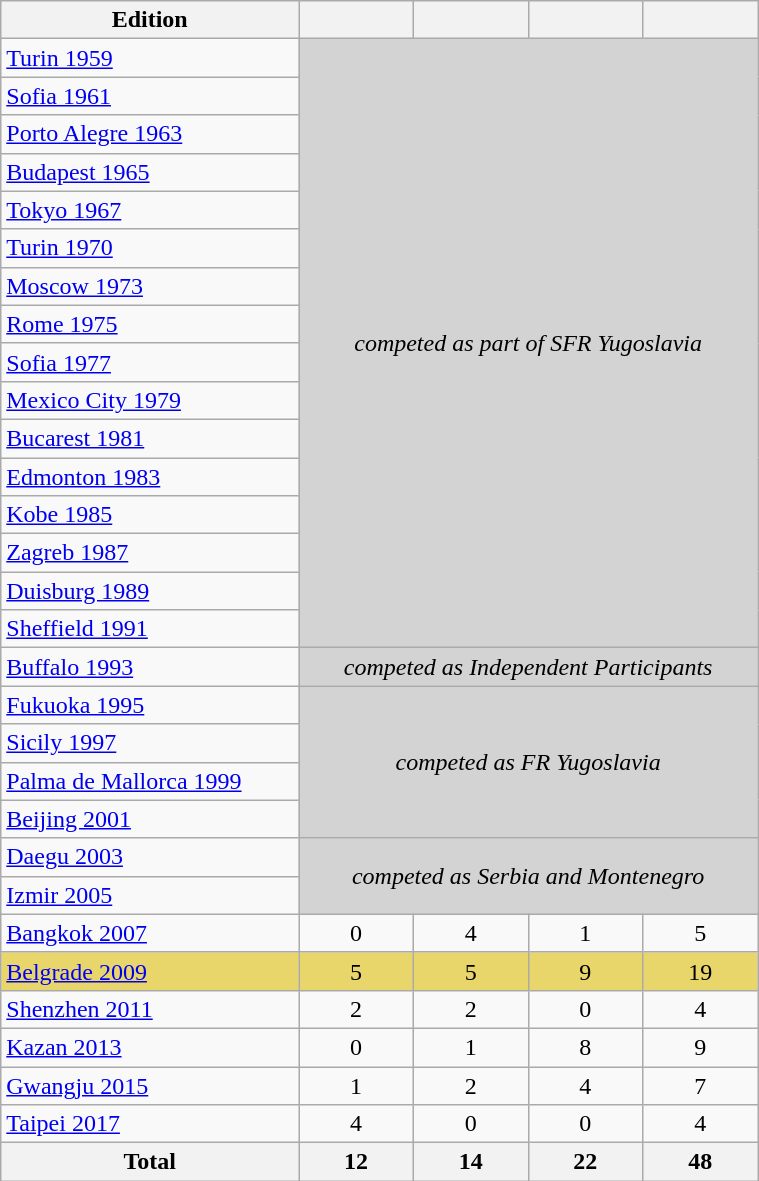<table class="wikitable" width=40% style="font-size:100%; text-align:center;">
<tr>
<th>Edition</th>
<th></th>
<th></th>
<th></th>
<th></th>
</tr>
<tr>
<td align=left> <a href='#'>Turin 1959</a></td>
<td rowspan=16 colspan=4 bgcolor=lightgrey><em>competed as part of SFR Yugoslavia</em></td>
</tr>
<tr>
<td align=left> <a href='#'>Sofia 1961</a></td>
</tr>
<tr>
<td align=left> <a href='#'>Porto Alegre 1963</a></td>
</tr>
<tr>
<td align=left> <a href='#'>Budapest 1965</a></td>
</tr>
<tr>
<td align=left> <a href='#'>Tokyo 1967</a></td>
</tr>
<tr>
<td align=left> <a href='#'>Turin 1970</a></td>
</tr>
<tr>
<td align=left> <a href='#'>Moscow 1973</a></td>
</tr>
<tr>
<td align=left> <a href='#'>Rome 1975</a></td>
</tr>
<tr>
<td align=left> <a href='#'>Sofia 1977</a></td>
</tr>
<tr>
<td align=left> <a href='#'>Mexico City 1979</a></td>
</tr>
<tr>
<td align=left> <a href='#'>Bucarest 1981</a></td>
</tr>
<tr>
<td align=left> <a href='#'>Edmonton 1983</a></td>
</tr>
<tr>
<td align=left> <a href='#'>Kobe 1985</a></td>
</tr>
<tr>
<td align=left> <a href='#'>Zagreb 1987</a></td>
</tr>
<tr>
<td align=left> <a href='#'>Duisburg 1989</a></td>
</tr>
<tr>
<td align=left> <a href='#'>Sheffield 1991</a></td>
</tr>
<tr>
<td align=left> <a href='#'>Buffalo 1993</a></td>
<td rowspan=1 colspan=4 bgcolor=lightgrey><em>competed as Independent Participants</em></td>
</tr>
<tr>
<td align=left> <a href='#'>Fukuoka 1995</a></td>
<td rowspan=4 colspan=4 bgcolor=lightgrey><em>competed as FR Yugoslavia</em></td>
</tr>
<tr>
<td align=left> <a href='#'>Sicily 1997</a></td>
</tr>
<tr>
<td align=left> <a href='#'>Palma de Mallorca 1999</a></td>
</tr>
<tr>
<td align=left> <a href='#'>Beijing 2001</a></td>
</tr>
<tr>
<td align=left> <a href='#'>Daegu 2003</a></td>
<td rowspan=2 colspan=4 bgcolor=lightgrey><em>competed as Serbia and Montenegro</em></td>
</tr>
<tr>
<td align=left> <a href='#'>Izmir 2005</a></td>
</tr>
<tr>
<td align=left> <a href='#'>Bangkok 2007</a></td>
<td>0</td>
<td>4</td>
<td>1</td>
<td>5</td>
</tr>
<tr bgcolor=E9D66B>
<td align=left> <a href='#'>Belgrade 2009</a></td>
<td>5</td>
<td>5</td>
<td>9</td>
<td>19</td>
</tr>
<tr>
<td align=left> <a href='#'>Shenzhen 2011</a></td>
<td>2</td>
<td>2</td>
<td>0</td>
<td>4</td>
</tr>
<tr>
<td align=left> <a href='#'>Kazan 2013</a></td>
<td>0</td>
<td>1</td>
<td>8</td>
<td>9</td>
</tr>
<tr>
<td align=left> <a href='#'>Gwangju 2015</a></td>
<td>1</td>
<td>2</td>
<td>4</td>
<td>7</td>
</tr>
<tr>
<td align=left> <a href='#'>Taipei 2017</a></td>
<td>4</td>
<td>0</td>
<td>0</td>
<td>4</td>
</tr>
<tr>
<th align-right>Total</th>
<th>12</th>
<th>14</th>
<th>22</th>
<th>48</th>
</tr>
</table>
